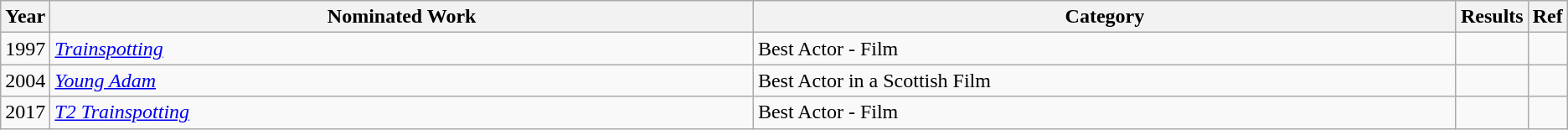<table class="wikitable">
<tr>
<th scope="col" style="width:1em;">Year</th>
<th scope="col" style="width:35em;">Nominated Work</th>
<th scope="col" style="width:35em;">Category</th>
<th scope="col" style="width:1em;">Results</th>
<th scope="col" style="width:1em;">Ref</th>
</tr>
<tr>
<td>1997</td>
<td><em><a href='#'>Trainspotting</a></em></td>
<td>Best Actor - Film</td>
<td></td>
<td></td>
</tr>
<tr>
<td>2004</td>
<td><em><a href='#'>Young Adam</a></em></td>
<td>Best Actor in a Scottish Film</td>
<td></td>
<td></td>
</tr>
<tr>
<td>2017</td>
<td><em><a href='#'>T2 Trainspotting</a></em></td>
<td>Best Actor - Film</td>
<td></td>
<td></td>
</tr>
</table>
